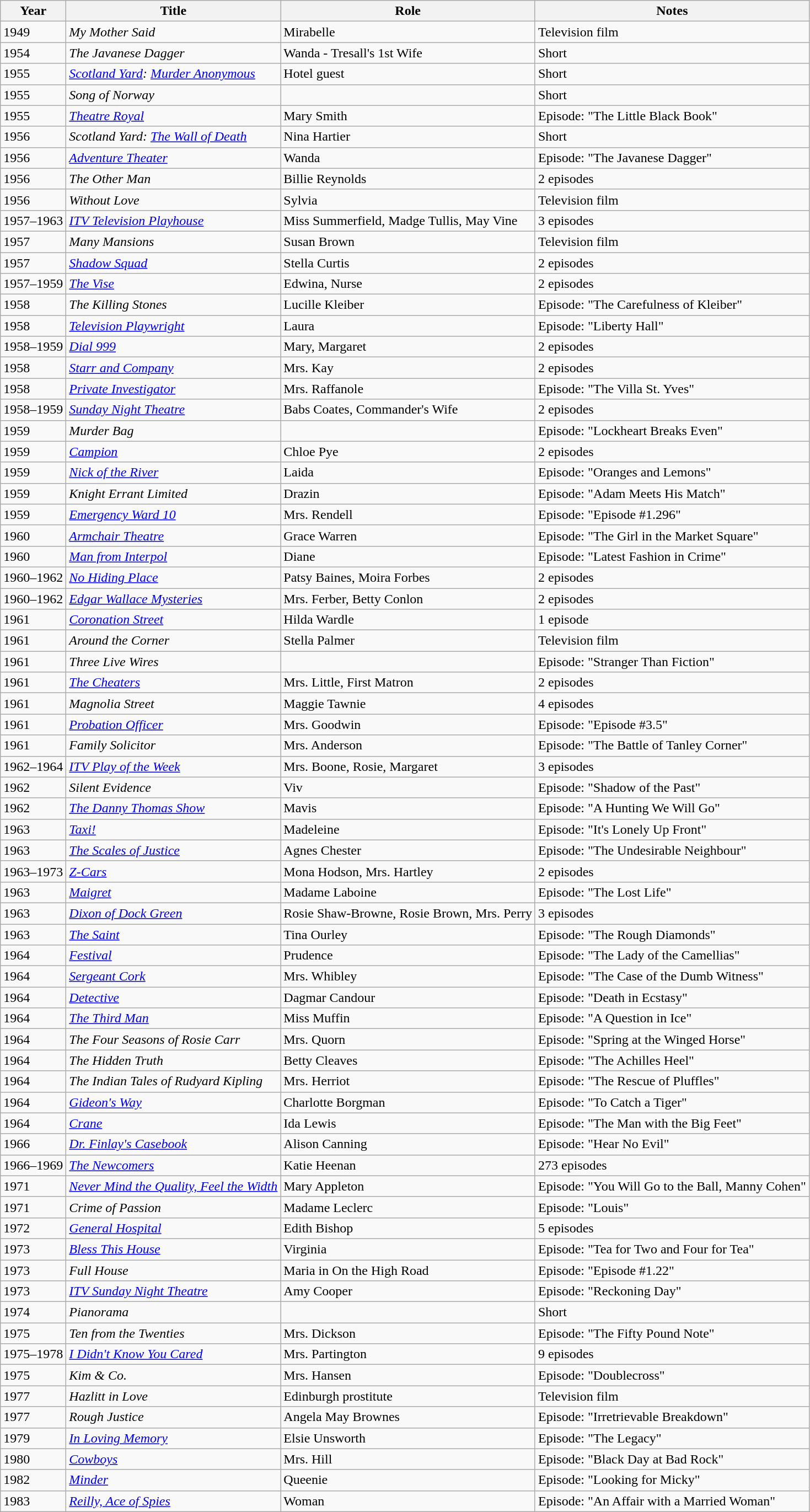<table class="wikitable sortable">
<tr>
<th>Year</th>
<th>Title</th>
<th>Role</th>
<th>Notes</th>
</tr>
<tr>
<td>1949</td>
<td><em>My Mother Said</em></td>
<td>Mirabelle</td>
<td>Television film</td>
</tr>
<tr>
<td>1954</td>
<td><em>The Javanese Dagger</em></td>
<td>Wanda - Tresall's 1st Wife</td>
<td>Short</td>
</tr>
<tr>
<td>1955</td>
<td><em><a href='#'>Scotland Yard</a>: <a href='#'>Murder Anonymous</a></em></td>
<td>Hotel guest</td>
<td>Short</td>
</tr>
<tr>
<td>1955</td>
<td><em>Song of Norway</em></td>
<td></td>
<td>Short</td>
</tr>
<tr>
<td>1955</td>
<td><em><a href='#'>Theatre Royal</a></em></td>
<td>Mary Smith</td>
<td>Episode: "The Little Black Book"</td>
</tr>
<tr>
<td>1956</td>
<td><em>Scotland Yard: <a href='#'>The Wall of Death</a></em></td>
<td>Nina Hartier</td>
<td>Short</td>
</tr>
<tr>
<td>1956</td>
<td><em><a href='#'>Adventure Theater</a></em></td>
<td>Wanda</td>
<td>Episode: "The Javanese Dagger"</td>
</tr>
<tr>
<td>1956</td>
<td><em>The Other Man</em></td>
<td>Billie Reynolds</td>
<td>2 episodes</td>
</tr>
<tr>
<td>1956</td>
<td><em>Without Love</em></td>
<td>Sylvia</td>
<td>Television film</td>
</tr>
<tr>
<td>1957–1963</td>
<td><em><a href='#'>ITV Television Playhouse</a></em></td>
<td>Miss Summerfield, Madge Tullis, May Vine</td>
<td>3 episodes</td>
</tr>
<tr>
<td>1957</td>
<td><em>Many Mansions</em></td>
<td>Susan Brown</td>
<td>Television film</td>
</tr>
<tr>
<td>1957</td>
<td><em><a href='#'>Shadow Squad</a></em></td>
<td>Stella Curtis</td>
<td>2 episodes</td>
</tr>
<tr>
<td>1957–1959</td>
<td><em><a href='#'>The Vise</a></em></td>
<td>Edwina, Nurse</td>
<td>2 episodes</td>
</tr>
<tr>
<td>1958</td>
<td><em>The Killing Stones</em></td>
<td>Lucille Kleiber</td>
<td>Episode: "The Carefulness of Kleiber"</td>
</tr>
<tr>
<td>1958</td>
<td><em><a href='#'>Television Playwright</a></em></td>
<td>Laura</td>
<td>Episode: "Liberty Hall"</td>
</tr>
<tr>
<td>1958–1959</td>
<td><em><a href='#'>Dial 999</a></em></td>
<td>Mary, Margaret</td>
<td>2 episodes</td>
</tr>
<tr>
<td>1958</td>
<td><em><a href='#'>Starr and Company</a></em></td>
<td>Mrs. Kay</td>
<td>2 episodes</td>
</tr>
<tr>
<td>1958</td>
<td><em><a href='#'>Private Investigator</a></em></td>
<td>Mrs. Raffanole</td>
<td>Episode: "The Villa St. Yves"</td>
</tr>
<tr>
<td>1958–1959</td>
<td><em><a href='#'>Sunday Night Theatre</a></em></td>
<td>Babs Coates, Commander's Wife</td>
<td>2 episodes</td>
</tr>
<tr>
<td>1959</td>
<td><em>Murder Bag</em></td>
<td></td>
<td>Episode: "Lockheart Breaks Even"</td>
</tr>
<tr>
<td>1959</td>
<td><em><a href='#'>Campion</a></em></td>
<td>Chloe Pye</td>
<td>2 episodes</td>
</tr>
<tr>
<td>1959</td>
<td><em><a href='#'>Nick of the River</a></em></td>
<td>Laida</td>
<td>Episode: "Oranges and Lemons"</td>
</tr>
<tr>
<td>1959</td>
<td><em>Knight Errant Limited</em></td>
<td>Drazin</td>
<td>Episode: "Adam Meets His Match"</td>
</tr>
<tr>
<td>1959</td>
<td><em><a href='#'>Emergency Ward 10</a></em></td>
<td>Mrs. Rendell</td>
<td>Episode: "Episode #1.296"</td>
</tr>
<tr>
<td>1960</td>
<td><em><a href='#'>Armchair Theatre</a></em></td>
<td>Grace Warren</td>
<td>Episode: "The Girl in the Market Square"</td>
</tr>
<tr>
<td>1960</td>
<td><em><a href='#'>Man from Interpol</a></em></td>
<td>Diane</td>
<td>Episode: "Latest Fashion in Crime"</td>
</tr>
<tr>
<td>1960–1962</td>
<td><em><a href='#'>No Hiding Place</a></em></td>
<td>Patsy Baines, Moira Forbes</td>
<td>2 episodes</td>
</tr>
<tr>
<td>1960–1962</td>
<td><em><a href='#'>Edgar Wallace Mysteries</a></em></td>
<td>Mrs. Ferber, Betty Conlon</td>
<td>2 episodes</td>
</tr>
<tr>
<td>1961</td>
<td><em><a href='#'>Coronation Street</a></em></td>
<td>Hilda Wardle</td>
<td>1 episode</td>
</tr>
<tr>
<td>1961</td>
<td><em>Around the Corner</em></td>
<td>Stella Palmer</td>
<td>Television film</td>
</tr>
<tr>
<td>1961</td>
<td><em>Three Live Wires</em></td>
<td></td>
<td>Episode: "Stranger Than Fiction"</td>
</tr>
<tr>
<td>1961</td>
<td><em><a href='#'>The Cheaters</a></em></td>
<td>Mrs. Little, First Matron</td>
<td>2 episodes</td>
</tr>
<tr>
<td>1961</td>
<td><em>Magnolia Street</em></td>
<td>Maggie Tawnie</td>
<td>4 episodes</td>
</tr>
<tr>
<td>1961</td>
<td><em><a href='#'>Probation Officer</a></em></td>
<td>Mrs. Goodwin</td>
<td>Episode: "Episode #3.5"</td>
</tr>
<tr>
<td>1961</td>
<td><em>Family Solicitor</em></td>
<td>Mrs. Anderson</td>
<td>Episode: "The Battle of Tanley Corner"</td>
</tr>
<tr>
<td>1962–1964</td>
<td><em><a href='#'>ITV Play of the Week</a></em></td>
<td>Mrs. Boone, Rosie, Margaret</td>
<td>3 episodes</td>
</tr>
<tr>
<td>1962</td>
<td><em>Silent Evidence</em></td>
<td>Viv</td>
<td>Episode: "Shadow of the Past"</td>
</tr>
<tr>
<td>1962</td>
<td><em><a href='#'>The Danny Thomas Show</a></em></td>
<td>Mavis</td>
<td>Episode: "A Hunting We Will Go"</td>
</tr>
<tr>
<td>1963</td>
<td><em><a href='#'>Taxi!</a></em></td>
<td>Madeleine</td>
<td>Episode: "It's Lonely Up Front"</td>
</tr>
<tr>
<td>1963</td>
<td><em><a href='#'>The Scales of Justice</a></em></td>
<td>Agnes Chester</td>
<td>Episode: "The Undesirable Neighbour"</td>
</tr>
<tr>
<td>1963–1973</td>
<td><em><a href='#'>Z-Cars</a></em></td>
<td>Mona Hodson, Mrs. Hartley</td>
<td>2 episodes</td>
</tr>
<tr>
<td>1963</td>
<td><em><a href='#'>Maigret</a></em></td>
<td>Madame Laboine</td>
<td>Episode: "The Lost Life"</td>
</tr>
<tr>
<td>1963</td>
<td><em><a href='#'>Dixon of Dock Green</a></em></td>
<td>Rosie Shaw-Browne, Rosie Brown, Mrs. Perry</td>
<td>3 episodes</td>
</tr>
<tr>
<td>1963</td>
<td><em><a href='#'>The Saint</a></em></td>
<td>Tina Ourley</td>
<td>Episode: "The Rough Diamonds"</td>
</tr>
<tr>
<td>1964</td>
<td><em><a href='#'>Festival</a></em></td>
<td>Prudence</td>
<td>Episode: "The Lady of the Camellias"</td>
</tr>
<tr>
<td>1964</td>
<td><em><a href='#'>Sergeant Cork</a></em></td>
<td>Mrs. Whibley</td>
<td>Episode: "The Case of the Dumb Witness"</td>
</tr>
<tr>
<td>1964</td>
<td><em><a href='#'>Detective</a></em></td>
<td>Dagmar Candour</td>
<td>Episode: "Death in Ecstasy"</td>
</tr>
<tr>
<td>1964</td>
<td><em><a href='#'>The Third Man</a></em></td>
<td>Miss Muffin</td>
<td>Episode: "A Question in Ice"</td>
</tr>
<tr>
<td>1964</td>
<td><em>The Four Seasons of Rosie Carr</em></td>
<td>Mrs. Quorn</td>
<td>Episode: "Spring at the Winged Horse"</td>
</tr>
<tr>
<td>1964</td>
<td><em>The Hidden Truth</em></td>
<td>Betty Cleaves</td>
<td>Episode: "The Achilles Heel"</td>
</tr>
<tr>
<td>1964</td>
<td><em>The Indian Tales of Rudyard Kipling</em></td>
<td>Mrs. Herriot</td>
<td>Episode: "The Rescue of Pluffles"</td>
</tr>
<tr>
<td>1964</td>
<td><em><a href='#'>Gideon's Way</a></em></td>
<td>Charlotte Borgman</td>
<td>Episode: "To Catch a Tiger"</td>
</tr>
<tr>
<td>1964</td>
<td><em><a href='#'>Crane</a></em></td>
<td>Ida Lewis</td>
<td>Episode: "The Man with the Big Feet"</td>
</tr>
<tr>
<td>1966</td>
<td><em><a href='#'>Dr. Finlay's Casebook</a></em></td>
<td>Alison Canning</td>
<td>Episode: "Hear No Evil"</td>
</tr>
<tr>
<td>1966–1969</td>
<td><em><a href='#'>The Newcomers</a></em></td>
<td>Katie Heenan</td>
<td>273 episodes</td>
</tr>
<tr>
<td>1971</td>
<td><em><a href='#'>Never Mind the Quality, Feel the Width</a></em></td>
<td>Mary Appleton</td>
<td>Episode: "You Will Go to the Ball, Manny Cohen"</td>
</tr>
<tr>
<td>1971</td>
<td><em>Crime of Passion</em></td>
<td>Madame Leclerc</td>
<td>Episode: "Louis"</td>
</tr>
<tr>
<td>1972</td>
<td><em><a href='#'>General Hospital</a></em></td>
<td>Edith Bishop</td>
<td>5 episodes</td>
</tr>
<tr>
<td>1973</td>
<td><em><a href='#'>Bless This House</a></em></td>
<td>Virginia</td>
<td>Episode: "Tea for Two and Four for Tea"</td>
</tr>
<tr>
<td>1973</td>
<td><em>Full House</em></td>
<td>Maria in On the High Road</td>
<td>Episode: "Episode #1.22"</td>
</tr>
<tr>
<td>1973</td>
<td><em><a href='#'>ITV Sunday Night Theatre</a></em></td>
<td>Amy Cooper</td>
<td>Episode: "Reckoning Day"</td>
</tr>
<tr>
<td>1974</td>
<td><em>Pianorama</em></td>
<td></td>
<td>Short</td>
</tr>
<tr>
<td>1975</td>
<td><em>Ten from the Twenties</em></td>
<td>Mrs. Dickson</td>
<td>Episode: "The Fifty Pound Note"</td>
</tr>
<tr>
<td>1975–1978</td>
<td><em><a href='#'>I Didn't Know You Cared</a></em></td>
<td>Mrs. Partington</td>
<td>9 episodes</td>
</tr>
<tr>
<td>1975</td>
<td><em>Kim & Co.</em></td>
<td>Mrs. Hansen</td>
<td>Episode: "Doublecross"</td>
</tr>
<tr>
<td>1977</td>
<td><em>Hazlitt in Love</em></td>
<td>Edinburgh prostitute</td>
<td>Television film</td>
</tr>
<tr>
<td>1977</td>
<td><em>Rough Justice</em></td>
<td>Angela May Brownes</td>
<td>Episode: "Irretrievable Breakdown"</td>
</tr>
<tr>
<td>1979</td>
<td><em><a href='#'>In Loving Memory</a></em></td>
<td>Elsie Unsworth</td>
<td>Episode: "The Legacy"</td>
</tr>
<tr>
<td>1980</td>
<td><em><a href='#'>Cowboys</a></em></td>
<td>Mrs. Hill</td>
<td>Episode: "Black Day at Bad Rock"</td>
</tr>
<tr>
<td>1982</td>
<td><em><a href='#'>Minder</a></em></td>
<td>Queenie</td>
<td>Episode: "Looking for Micky"</td>
</tr>
<tr>
<td>1983</td>
<td><em><a href='#'>Reilly, Ace of Spies</a></em></td>
<td>Woman</td>
<td>Episode: "An Affair with a Married Woman"</td>
</tr>
</table>
